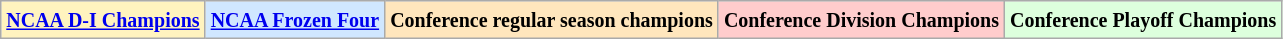<table class="wikitable">
<tr>
<td bgcolor="#FFF3BF"><small><strong><a href='#'>NCAA D-I Champions</a> </strong></small></td>
<td bgcolor="#D0E7FF"><small><strong><a href='#'>NCAA Frozen Four</a></strong></small></td>
<td bgcolor="#FFE6BD"><small><strong>Conference regular season champions</strong></small></td>
<td bgcolor="#FFCCCC"><small><strong>Conference Division Champions</strong></small></td>
<td bgcolor="#ddffdd"><small><strong>Conference Playoff Champions</strong></small></td>
</tr>
</table>
